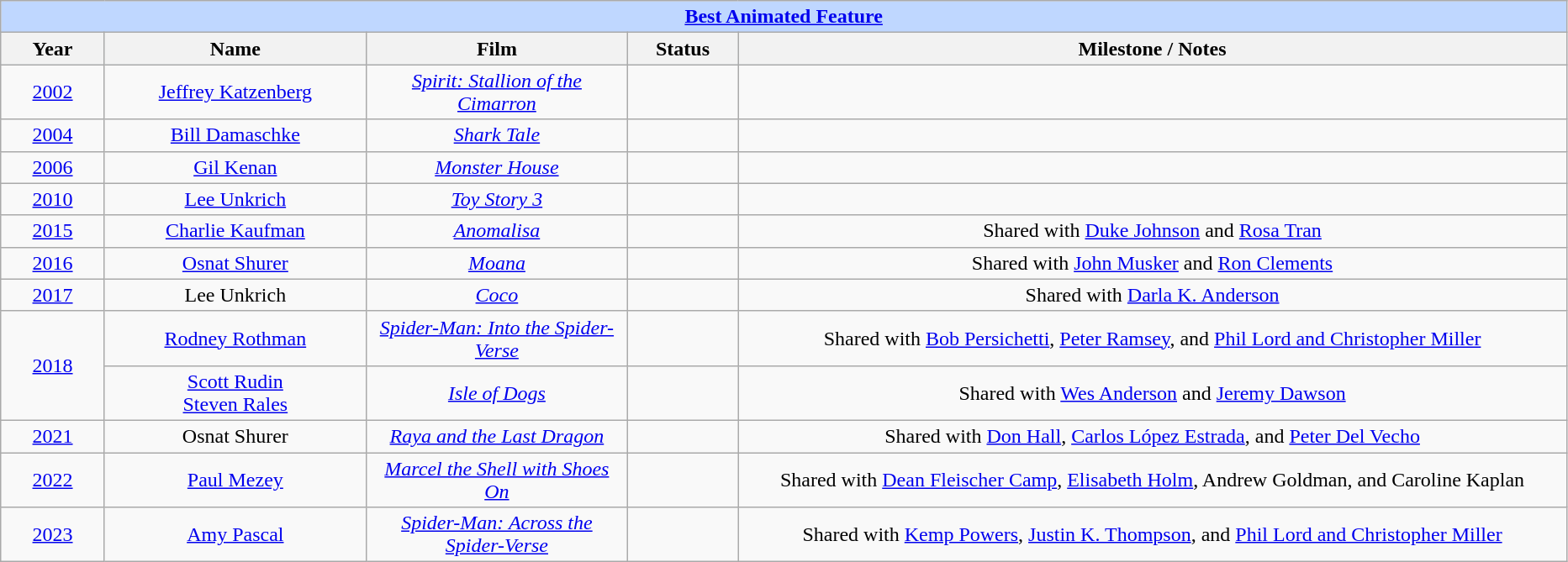<table class="wikitable" style="text-align: center">
<tr ---- bgcolor="#bfd7ff">
<td colspan=5 align=center><strong><a href='#'>Best Animated Feature</a></strong></td>
</tr>
<tr ---- bgcolor="#ebf5ff">
<th width="075">Year</th>
<th width="200">Name</th>
<th width="200">Film</th>
<th width="080">Status</th>
<th width="650">Milestone / Notes</th>
</tr>
<tr>
<td><a href='#'>2002</a></td>
<td><a href='#'>Jeffrey Katzenberg</a></td>
<td><em><a href='#'>Spirit: Stallion of the Cimarron</a></em></td>
<td></td>
<td></td>
</tr>
<tr>
<td><a href='#'>2004</a></td>
<td><a href='#'>Bill Damaschke</a></td>
<td><em><a href='#'>Shark Tale</a></em></td>
<td></td>
<td></td>
</tr>
<tr>
<td><a href='#'>2006</a></td>
<td><a href='#'>Gil Kenan</a></td>
<td><em><a href='#'>Monster House</a></em></td>
<td></td>
<td></td>
</tr>
<tr>
<td><a href='#'>2010</a></td>
<td><a href='#'>Lee Unkrich</a></td>
<td><em><a href='#'>Toy Story 3</a></em></td>
<td></td>
<td></td>
</tr>
<tr>
<td><a href='#'>2015</a></td>
<td><a href='#'>Charlie Kaufman</a></td>
<td><em><a href='#'>Anomalisa</a></em></td>
<td></td>
<td>Shared with <a href='#'>Duke Johnson</a> and <a href='#'>Rosa Tran</a></td>
</tr>
<tr>
<td><a href='#'>2016</a></td>
<td><a href='#'>Osnat Shurer</a></td>
<td><em><a href='#'>Moana</a></em></td>
<td></td>
<td>Shared with <a href='#'>John Musker</a> and <a href='#'>Ron Clements</a></td>
</tr>
<tr>
<td><a href='#'>2017</a></td>
<td>Lee Unkrich</td>
<td><em><a href='#'>Coco</a></em></td>
<td></td>
<td>Shared with <a href='#'>Darla K. Anderson</a></td>
</tr>
<tr>
<td rowspan="2"><a href='#'>2018</a></td>
<td><a href='#'>Rodney Rothman</a></td>
<td><em><a href='#'>Spider-Man: Into the Spider-Verse</a></em></td>
<td></td>
<td>Shared with <a href='#'>Bob Persichetti</a>, <a href='#'>Peter Ramsey</a>, and <a href='#'>Phil Lord and Christopher Miller</a></td>
</tr>
<tr>
<td><a href='#'>Scott Rudin</a><br><a href='#'>Steven Rales</a></td>
<td><em><a href='#'>Isle of Dogs</a></em></td>
<td></td>
<td>Shared with <a href='#'>Wes Anderson</a> and <a href='#'>Jeremy Dawson</a></td>
</tr>
<tr>
<td><a href='#'>2021</a></td>
<td>Osnat Shurer</td>
<td><em><a href='#'>Raya and the Last Dragon</a></em></td>
<td></td>
<td>Shared with <a href='#'>Don Hall</a>, <a href='#'>Carlos López Estrada</a>, and <a href='#'>Peter Del Vecho</a></td>
</tr>
<tr>
<td><a href='#'>2022</a></td>
<td><a href='#'>Paul Mezey</a></td>
<td><em><a href='#'>Marcel the Shell with Shoes On</a></em></td>
<td></td>
<td>Shared with <a href='#'>Dean Fleischer Camp</a>, <a href='#'>Elisabeth Holm</a>, Andrew Goldman, and Caroline Kaplan</td>
</tr>
<tr>
<td><a href='#'>2023</a></td>
<td><a href='#'>Amy Pascal</a></td>
<td><em><a href='#'>Spider-Man: Across the Spider-Verse</a></em></td>
<td></td>
<td>Shared with <a href='#'>Kemp Powers</a>, <a href='#'>Justin K. Thompson</a>, and <a href='#'>Phil Lord and Christopher Miller</a></td>
</tr>
</table>
